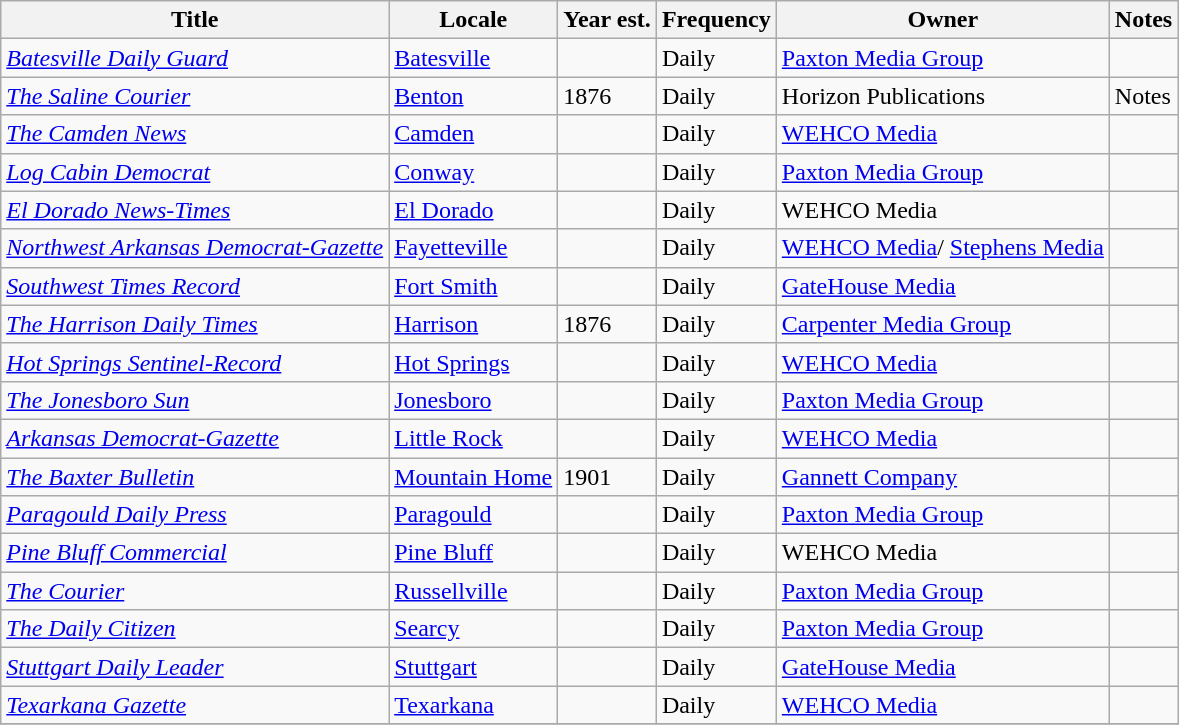<table class="wikitable sortable">
<tr>
<th>Title</th>
<th>Locale</th>
<th>Year est.</th>
<th>Frequency</th>
<th>Owner</th>
<th>Notes</th>
</tr>
<tr>
<td><em><a href='#'>Batesville Daily Guard</a></em></td>
<td><a href='#'>Batesville</a></td>
<td></td>
<td>Daily</td>
<td><a href='#'>Paxton Media Group</a></td>
<td></td>
</tr>
<tr>
<td><em><a href='#'>The Saline Courier</a></em></td>
<td><a href='#'>Benton</a></td>
<td>1876</td>
<td>Daily</td>
<td>Horizon Publications</td>
<td>Notes</td>
</tr>
<tr>
<td><em><a href='#'>The Camden News</a></em></td>
<td><a href='#'>Camden</a></td>
<td></td>
<td>Daily</td>
<td><a href='#'>WEHCO Media</a></td>
<td></td>
</tr>
<tr>
<td><em><a href='#'>Log Cabin Democrat</a></em></td>
<td><a href='#'>Conway</a></td>
<td></td>
<td>Daily</td>
<td><a href='#'>Paxton Media Group</a></td>
<td></td>
</tr>
<tr>
<td><em><a href='#'>El Dorado News-Times</a></em></td>
<td><a href='#'>El Dorado</a></td>
<td></td>
<td>Daily</td>
<td>WEHCO Media</td>
<td></td>
</tr>
<tr>
<td><em><a href='#'>Northwest Arkansas Democrat-Gazette</a></em></td>
<td><a href='#'>Fayetteville</a></td>
<td></td>
<td>Daily</td>
<td><a href='#'>WEHCO Media</a>/ <a href='#'>Stephens Media</a></td>
<td></td>
</tr>
<tr>
<td><em><a href='#'>Southwest Times Record</a></em></td>
<td><a href='#'>Fort Smith</a></td>
<td></td>
<td>Daily</td>
<td><a href='#'>GateHouse Media</a></td>
<td></td>
</tr>
<tr>
<td><em><a href='#'>The Harrison Daily Times</a></em></td>
<td><a href='#'>Harrison</a></td>
<td>1876</td>
<td>Daily</td>
<td><a href='#'>Carpenter Media Group</a></td>
<td></td>
</tr>
<tr>
<td><em><a href='#'>Hot Springs Sentinel-Record</a></em></td>
<td><a href='#'>Hot Springs</a></td>
<td></td>
<td>Daily</td>
<td><a href='#'>WEHCO Media</a></td>
<td></td>
</tr>
<tr>
<td><em><a href='#'>The Jonesboro Sun</a></em></td>
<td><a href='#'>Jonesboro</a></td>
<td></td>
<td>Daily</td>
<td><a href='#'>Paxton Media Group</a></td>
<td></td>
</tr>
<tr>
<td><em><a href='#'>Arkansas Democrat-Gazette</a></em></td>
<td><a href='#'>Little Rock</a></td>
<td></td>
<td>Daily</td>
<td><a href='#'>WEHCO Media</a></td>
<td></td>
</tr>
<tr>
<td><em><a href='#'>The Baxter Bulletin</a></em></td>
<td><a href='#'>Mountain Home</a></td>
<td>1901</td>
<td>Daily</td>
<td><a href='#'>Gannett Company</a></td>
<td></td>
</tr>
<tr>
<td><em><a href='#'>Paragould Daily Press</a></em></td>
<td><a href='#'>Paragould</a></td>
<td></td>
<td>Daily</td>
<td><a href='#'>Paxton Media Group</a></td>
<td></td>
</tr>
<tr>
<td><em><a href='#'>Pine Bluff Commercial</a></em></td>
<td><a href='#'>Pine Bluff</a></td>
<td></td>
<td>Daily</td>
<td>WEHCO Media</td>
<td></td>
</tr>
<tr>
<td><em><a href='#'>The Courier</a></em></td>
<td><a href='#'>Russellville</a></td>
<td></td>
<td>Daily</td>
<td><a href='#'>Paxton Media Group</a></td>
<td></td>
</tr>
<tr>
<td><em><a href='#'>The Daily Citizen</a></em></td>
<td><a href='#'>Searcy</a></td>
<td></td>
<td>Daily</td>
<td><a href='#'>Paxton Media Group</a></td>
<td></td>
</tr>
<tr>
<td><em><a href='#'>Stuttgart Daily Leader</a></em></td>
<td><a href='#'>Stuttgart</a></td>
<td></td>
<td>Daily</td>
<td><a href='#'>GateHouse Media</a></td>
<td></td>
</tr>
<tr>
<td><em><a href='#'>Texarkana Gazette</a></em></td>
<td><a href='#'>Texarkana</a></td>
<td></td>
<td>Daily</td>
<td><a href='#'>WEHCO Media</a></td>
<td></td>
</tr>
<tr>
</tr>
</table>
